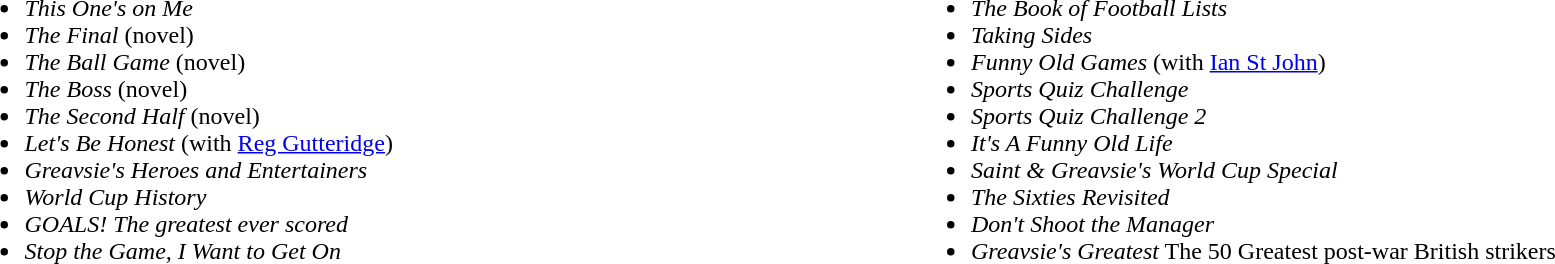<table width=100%>
<tr valign=top>
<td width=50%><br><ul><li><em>This One's on Me</em></li><li><em>The Final</em> (novel)</li><li><em>The Ball Game</em> (novel)</li><li><em>The Boss</em> (novel)</li><li><em>The Second Half</em> (novel)</li><li><em>Let's Be Honest</em> (with <a href='#'>Reg Gutteridge</a>)</li><li><em>Greavsie's Heroes and Entertainers</em></li><li><em>World Cup History</em></li><li><em>GOALS!  The greatest ever scored</em></li><li><em>Stop the Game, I Want to Get On</em></li></ul></td>
<td width=50%><br><ul><li><em>The Book of Football Lists</em></li><li><em>Taking Sides</em></li><li><em>Funny Old Games</em> (with <a href='#'>Ian St John</a>)</li><li><em>Sports Quiz Challenge</em></li><li><em>Sports Quiz Challenge 2</em></li><li><em>It's A Funny Old Life</em></li><li><em>Saint & Greavsie's World Cup Special</em></li><li><em>The Sixties Revisited</em></li><li><em>Don't Shoot the Manager</em></li><li><em>Greavsie's Greatest</em> The 50 Greatest post-war British strikers</li></ul></td>
</tr>
</table>
